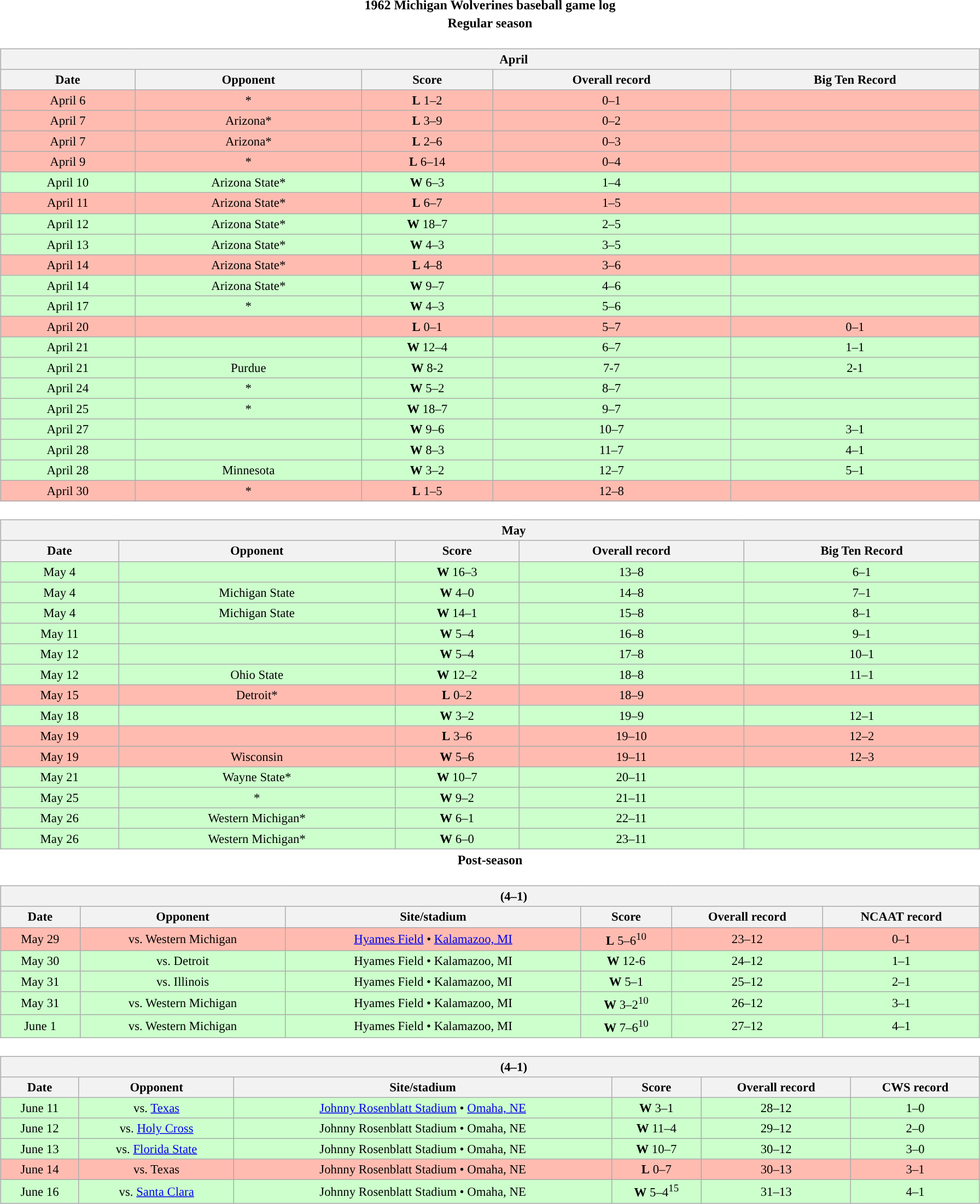<table class="toccolours" width=95% style="clear:both; margin:1.5em auto; text-align:center;">
<tr>
<th colspan=2>1962 Michigan Wolverines baseball game log</th>
</tr>
<tr>
<th colspan=2>Regular season</th>
</tr>
<tr valign="top">
<td><br><table class="wikitable collapsible collapsed" style="margin:auto; width:100%; text-align:center; font-size:95%">
<tr>
<th colspan=12 style="padding-left:4em;">April</th>
</tr>
<tr>
<th>Date</th>
<th>Opponent</th>
<th>Score</th>
<th>Overall record</th>
<th>Big Ten Record</th>
</tr>
<tr align="center" bgcolor="#ffbbb">
<td>April 6</td>
<td>*</td>
<td><strong>L</strong> 1–2</td>
<td>0–1</td>
<td></td>
</tr>
<tr align="center" bgcolor="#ffbbb">
<td>April 7</td>
<td>Arizona*</td>
<td><strong>L</strong> 3–9</td>
<td>0–2</td>
<td></td>
</tr>
<tr align="center" bgcolor="#ffbbb">
<td>April 7</td>
<td>Arizona*</td>
<td><strong>L</strong> 2–6</td>
<td>0–3</td>
<td></td>
</tr>
<tr align="center" bgcolor="#ffbbb">
<td>April 9</td>
<td>*</td>
<td><strong>L</strong> 6–14</td>
<td>0–4</td>
<td></td>
</tr>
<tr align="center" bgcolor="#ccffcc">
<td>April 10</td>
<td>Arizona State*</td>
<td><strong>W</strong> 6–3</td>
<td>1–4</td>
<td></td>
</tr>
<tr align="center" bgcolor="#ffbbb">
<td>April 11</td>
<td>Arizona State*</td>
<td><strong>L</strong> 6–7</td>
<td>1–5</td>
<td></td>
</tr>
<tr align="center" bgcolor="#ccffcc">
<td>April 12</td>
<td>Arizona State*</td>
<td><strong>W</strong> 18–7</td>
<td>2–5</td>
<td></td>
</tr>
<tr align="center" bgcolor="#ccffcc">
<td>April 13</td>
<td>Arizona State*</td>
<td><strong>W</strong> 4–3</td>
<td>3–5</td>
<td></td>
</tr>
<tr align="center" bgcolor="#ffbbb">
<td>April 14</td>
<td>Arizona State*</td>
<td><strong>L</strong> 4–8</td>
<td>3–6</td>
<td></td>
</tr>
<tr align="center" bgcolor="#ccffcc">
<td>April 14</td>
<td>Arizona State*</td>
<td><strong>W</strong> 9–7</td>
<td>4–6</td>
<td></td>
</tr>
<tr align="center" bgcolor="#ccffcc">
<td>April 17</td>
<td>*</td>
<td><strong>W</strong> 4–3</td>
<td>5–6</td>
<td></td>
</tr>
<tr align="center" bgcolor="#ffbbb">
<td>April 20</td>
<td></td>
<td><strong>L</strong> 0–1</td>
<td>5–7</td>
<td>0–1</td>
</tr>
<tr align="center" bgcolor="#ccffcc">
<td>April 21</td>
<td></td>
<td><strong>W</strong> 12–4</td>
<td>6–7</td>
<td>1–1</td>
</tr>
<tr align="center" bgcolor="#ccffcc">
<td>April 21</td>
<td>Purdue</td>
<td><strong>W</strong> 8-2</td>
<td>7-7</td>
<td>2-1</td>
</tr>
<tr align="center" bgcolor="#ccffcc">
<td>April 24</td>
<td>*</td>
<td><strong>W</strong> 5–2</td>
<td>8–7</td>
<td></td>
</tr>
<tr align="center" bgcolor="#ccffcc">
<td>April 25</td>
<td>*</td>
<td><strong>W</strong> 18–7</td>
<td>9–7</td>
<td></td>
</tr>
<tr align="center" bgcolor="#ccffcc">
<td>April 27</td>
<td></td>
<td><strong>W</strong> 9–6</td>
<td>10–7</td>
<td>3–1</td>
</tr>
<tr align="center" bgcolor="#ccffcc">
<td>April 28</td>
<td></td>
<td><strong>W</strong> 8–3</td>
<td>11–7</td>
<td>4–1</td>
</tr>
<tr align="center" bgcolor="#ccffcc">
<td>April 28</td>
<td>Minnesota</td>
<td><strong>W</strong> 3–2</td>
<td>12–7</td>
<td>5–1</td>
</tr>
<tr align="center" bgcolor="#ffbbb">
<td>April 30</td>
<td>*</td>
<td><strong>L</strong> 1–5</td>
<td>12–8</td>
<td></td>
</tr>
</table>
</td>
</tr>
<tr>
<td><br><table class="wikitable collapsible collapsed" style="margin:auto; width:100%; text-align:center; font-size:95%">
<tr>
<th colspan=12 style="padding-left:4em;">May</th>
</tr>
<tr>
<th>Date</th>
<th>Opponent</th>
<th>Score</th>
<th>Overall record</th>
<th>Big Ten Record</th>
</tr>
<tr align="center" bgcolor="#ccffcc">
<td>May 4</td>
<td></td>
<td><strong>W</strong> 16–3</td>
<td>13–8</td>
<td>6–1</td>
</tr>
<tr align="center" bgcolor="#ccffcc">
<td>May 4</td>
<td>Michigan State</td>
<td><strong>W</strong> 4–0</td>
<td>14–8</td>
<td>7–1</td>
</tr>
<tr align="center" bgcolor="#ccffcc">
<td>May 4</td>
<td>Michigan State</td>
<td><strong>W</strong> 14–1</td>
<td>15–8</td>
<td>8–1</td>
</tr>
<tr align="center" bgcolor="#ccffcc">
<td>May 11</td>
<td></td>
<td><strong>W</strong> 5–4</td>
<td>16–8</td>
<td>9–1</td>
</tr>
<tr align="center" bgcolor="#ccffcc">
<td>May 12</td>
<td></td>
<td><strong>W</strong> 5–4</td>
<td>17–8</td>
<td>10–1</td>
</tr>
<tr align="center" bgcolor="#ccffcc">
<td>May 12</td>
<td>Ohio State</td>
<td><strong>W</strong> 12–2</td>
<td>18–8</td>
<td>11–1</td>
</tr>
<tr align="center" bgcolor="#ffbbb">
<td>May 15</td>
<td>Detroit*</td>
<td><strong>L</strong> 0–2</td>
<td>18–9</td>
<td></td>
</tr>
<tr align="center" bgcolor="#ccffcc">
<td>May 18</td>
<td></td>
<td><strong>W</strong> 3–2</td>
<td>19–9</td>
<td>12–1</td>
</tr>
<tr align="center" bgcolor="#ffbbb">
<td>May 19</td>
<td></td>
<td><strong>L</strong> 3–6</td>
<td>19–10</td>
<td>12–2</td>
</tr>
<tr align="center" bgcolor="#ffbbb">
<td>May 19</td>
<td>Wisconsin</td>
<td><strong>W</strong> 5–6</td>
<td>19–11</td>
<td>12–3</td>
</tr>
<tr align="center" bgcolor="#ccffcc">
<td>May 21</td>
<td>Wayne State*</td>
<td><strong>W</strong> 10–7</td>
<td>20–11</td>
<td></td>
</tr>
<tr align="center" bgcolor="#ccffcc">
<td>May 25</td>
<td>*</td>
<td><strong>W</strong> 9–2</td>
<td>21–11</td>
<td></td>
</tr>
<tr align="center" bgcolor="#ccffcc">
<td>May 26</td>
<td>Western Michigan*</td>
<td><strong>W</strong> 6–1</td>
<td>22–11</td>
<td></td>
</tr>
<tr align="center" bgcolor="#ccffcc">
<td>May 26</td>
<td>Western Michigan*</td>
<td><strong>W</strong> 6–0</td>
<td>23–11</td>
<td></td>
</tr>
</table>
</td>
</tr>
<tr>
<th colspan=2>Post-season</th>
</tr>
<tr>
<td><br><table class="wikitable collapsible collapsed" style="margin:auto; width:100%; text-align:center; font-size:95%">
<tr>
<th colspan=12 style="padding-left:4em;"> (4–1)</th>
</tr>
<tr>
<th>Date</th>
<th>Opponent</th>
<th>Site/stadium</th>
<th>Score</th>
<th>Overall record</th>
<th>NCAAT record</th>
</tr>
<tr align="center" bgcolor="#ffbbb">
<td>May 29</td>
<td>vs. Western Michigan</td>
<td><a href='#'>Hyames Field</a> • <a href='#'>Kalamazoo, MI</a></td>
<td><strong>L</strong> 5–6<sup>10</sup></td>
<td>23–12</td>
<td>0–1</td>
</tr>
<tr align="center" bgcolor="#ccffcc">
<td>May 30</td>
<td>vs. Detroit</td>
<td>Hyames Field • Kalamazoo, MI</td>
<td><strong>W</strong> 12-6</td>
<td>24–12</td>
<td>1–1</td>
</tr>
<tr align="center" bgcolor="#ccffcc">
<td>May 31</td>
<td>vs. Illinois</td>
<td>Hyames Field • Kalamazoo, MI</td>
<td><strong>W</strong> 5–1</td>
<td>25–12</td>
<td>2–1</td>
</tr>
<tr align="center" bgcolor="#ccffcc">
<td>May 31</td>
<td>vs. Western Michigan</td>
<td>Hyames Field • Kalamazoo, MI</td>
<td><strong>W</strong> 3–2<sup>10</sup></td>
<td>26–12</td>
<td>3–1</td>
</tr>
<tr align="center" bgcolor="#ccffcc">
<td>June 1</td>
<td>vs. Western Michigan</td>
<td>Hyames Field • Kalamazoo, MI</td>
<td><strong>W</strong> 7–6<sup>10</sup></td>
<td>27–12</td>
<td>4–1</td>
</tr>
</table>
</td>
</tr>
<tr>
<td><br><table class="wikitable collapsible collapsed" style="margin:auto; width:100%; text-align:center; font-size:95%">
<tr>
<th colspan=12 style="padding-left:4em;"> (4–1)</th>
</tr>
<tr>
<th>Date</th>
<th>Opponent</th>
<th>Site/stadium</th>
<th>Score</th>
<th>Overall record</th>
<th>CWS record</th>
</tr>
<tr align="center" bgcolor="ccffcc">
<td>June 11</td>
<td>vs. <a href='#'>Texas</a></td>
<td><a href='#'>Johnny Rosenblatt Stadium</a> • <a href='#'>Omaha, NE</a></td>
<td><strong>W</strong> 3–1</td>
<td>28–12</td>
<td>1–0</td>
</tr>
<tr align="center" bgcolor="ccffcc">
<td>June 12</td>
<td>vs. <a href='#'>Holy Cross</a></td>
<td>Johnny Rosenblatt Stadium • Omaha, NE</td>
<td><strong>W</strong> 11–4</td>
<td>29–12</td>
<td>2–0</td>
</tr>
<tr align="center" bgcolor="ccffcc">
<td>June 13</td>
<td>vs. <a href='#'>Florida State</a></td>
<td>Johnny Rosenblatt Stadium • Omaha, NE</td>
<td><strong>W</strong> 10–7</td>
<td>30–12</td>
<td>3–0</td>
</tr>
<tr align="center" bgcolor="ffbbb">
<td>June 14</td>
<td>vs. Texas</td>
<td>Johnny Rosenblatt Stadium • Omaha, NE</td>
<td><strong>L</strong> 0–7</td>
<td>30–13</td>
<td>3–1</td>
</tr>
<tr align="center" bgcolor="ccffcc">
<td>June 16</td>
<td>vs. <a href='#'>Santa Clara</a></td>
<td>Johnny Rosenblatt Stadium • Omaha, NE</td>
<td><strong>W</strong> 5–4<sup>15</sup></td>
<td>31–13</td>
<td>4–1</td>
</tr>
</table>
</td>
</tr>
</table>
